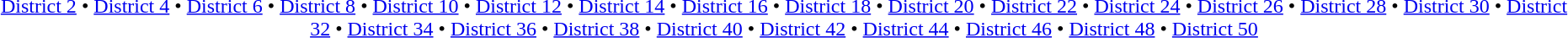<table id=toc class=toc summary=Contents>
<tr>
<td align=center><br><a href='#'>District 2</a> • <a href='#'>District 4</a> • <a href='#'>District 6</a> • <a href='#'>District 8</a> • <a href='#'>District 10</a> • <a href='#'>District 12</a> • <a href='#'>District 14</a> • <a href='#'>District 16</a> • <a href='#'>District 18</a> • <a href='#'>District 20</a> • <a href='#'>District 22</a> • <a href='#'>District 24</a> • <a href='#'>District 26</a> • <a href='#'>District 28</a> • <a href='#'>District 30</a> • <a href='#'>District 32</a> • <a href='#'>District 34</a> • <a href='#'>District 36</a> • <a href='#'>District 38</a> • <a href='#'>District 40</a> • <a href='#'>District 42</a> • <a href='#'>District 44</a> • <a href='#'>District 46</a> • <a href='#'>District 48</a> • <a href='#'>District 50</a></td>
</tr>
</table>
